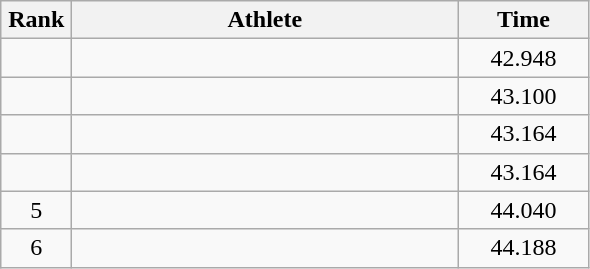<table class=wikitable style="text-align:center">
<tr>
<th width=40>Rank</th>
<th width=250>Athlete</th>
<th width=80>Time</th>
</tr>
<tr>
<td></td>
<td align=left></td>
<td>42.948</td>
</tr>
<tr>
<td></td>
<td align=left></td>
<td>43.100</td>
</tr>
<tr>
<td></td>
<td align=left></td>
<td>43.164</td>
</tr>
<tr>
<td></td>
<td align=left></td>
<td>43.164</td>
</tr>
<tr>
<td>5</td>
<td align=left></td>
<td>44.040</td>
</tr>
<tr>
<td>6</td>
<td align=left></td>
<td>44.188</td>
</tr>
</table>
